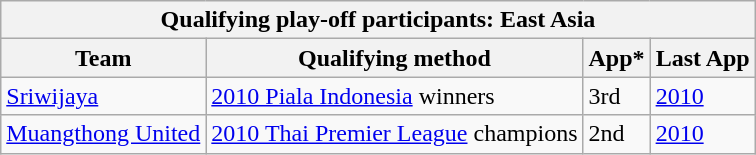<table class="wikitable">
<tr>
<th colspan=4>Qualifying play-off participants: East Asia</th>
</tr>
<tr>
<th>Team</th>
<th>Qualifying method</th>
<th>App*</th>
<th>Last App</th>
</tr>
<tr>
<td> <a href='#'>Sriwijaya</a></td>
<td><a href='#'>2010 Piala Indonesia</a> winners</td>
<td>3rd</td>
<td><a href='#'>2010</a></td>
</tr>
<tr>
<td> <a href='#'>Muangthong United</a></td>
<td><a href='#'>2010 Thai Premier League</a> champions</td>
<td>2nd</td>
<td><a href='#'>2010</a></td>
</tr>
</table>
